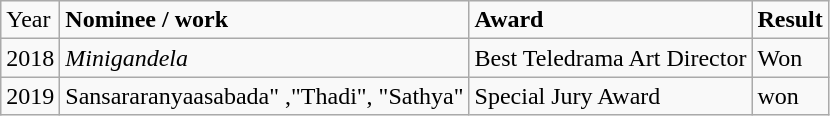<table class="wikitable">
<tr>
<td>Year</td>
<td><strong>Nominee / work</strong></td>
<td><strong>Award</strong></td>
<td><strong>Result</strong></td>
</tr>
<tr>
<td>2018</td>
<td><em>Minigandela</em></td>
<td>Best Teledrama Art Director</td>
<td>Won</td>
</tr>
<tr>
<td>2019</td>
<td>Sansararanyaasabada"  ,"Thadi", "Sathya"</td>
<td>Special Jury Award</td>
<td>won</td>
</tr>
</table>
